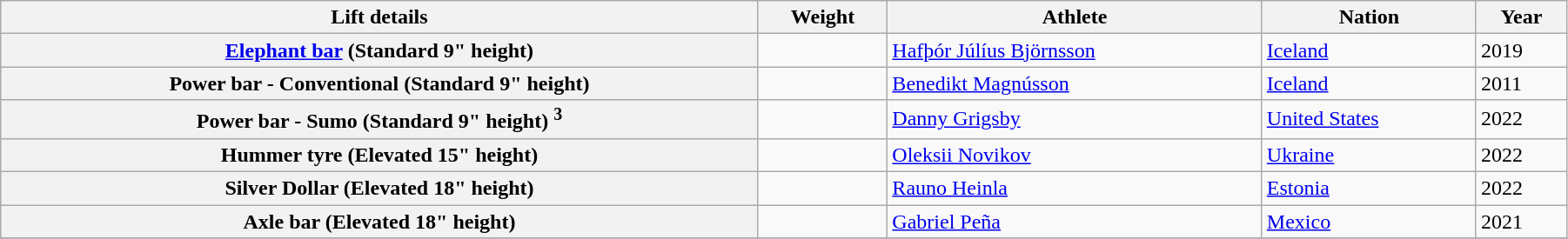<table class="wikitable sortable" style="display: inline-table;width: 95%;">
<tr>
<th>Lift details</th>
<th>Weight</th>
<th>Athlete</th>
<th>Nation</th>
<th>Year</th>
</tr>
<tr>
<th><a href='#'>Elephant bar</a> (Standard 9" height)</th>
<td></td>
<td><a href='#'>Hafþór Júlíus Björnsson</a></td>
<td> <a href='#'>Iceland</a></td>
<td>2019</td>
</tr>
<tr>
<th>Power bar - Conventional (Standard 9" height)</th>
<td></td>
<td><a href='#'>Benedikt Magnússon</a></td>
<td> <a href='#'>Iceland</a></td>
<td>2011</td>
</tr>
<tr>
<th>Power bar - Sumo (Standard 9" height) <sup> 3 </sup></th>
<td></td>
<td><a href='#'>Danny Grigsby</a></td>
<td> <a href='#'>United States</a></td>
<td>2022</td>
</tr>
<tr>
<th>Hummer tyre (Elevated 15" height)</th>
<td></td>
<td><a href='#'>Oleksii Novikov</a></td>
<td> <a href='#'>Ukraine</a></td>
<td>2022</td>
</tr>
<tr>
<th>Silver Dollar (Elevated 18" height)</th>
<td></td>
<td><a href='#'>Rauno Heinla</a></td>
<td> <a href='#'>Estonia</a></td>
<td>2022</td>
</tr>
<tr>
<th>Axle bar (Elevated 18" height)</th>
<td></td>
<td><a href='#'>Gabriel Peña</a></td>
<td> <a href='#'>Mexico</a></td>
<td>2021</td>
</tr>
<tr>
</tr>
</table>
